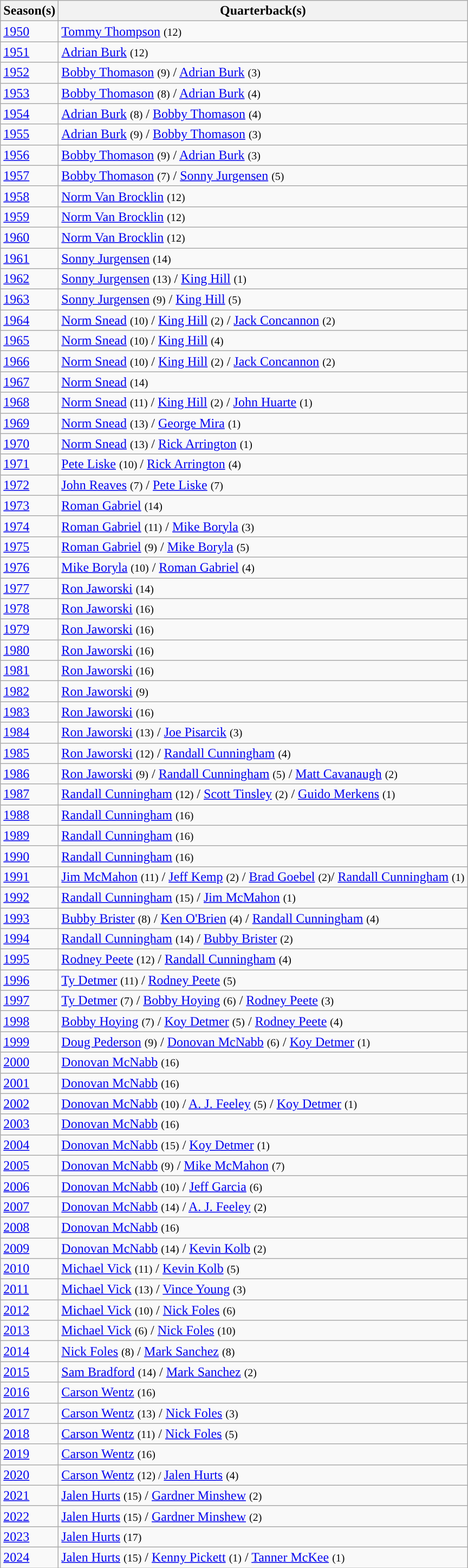<table class="wikitable">
<tr>
<th>Season(s)</th>
<th>Quarterback(s)</th>
</tr>
<tr>
<td><a href='#'>1950</a></td>
<td><a href='#'>Tommy Thompson</a> <small>(12)</small></td>
</tr>
<tr>
<td><a href='#'>1951</a></td>
<td><a href='#'>Adrian Burk</a> <small>(12)</small></td>
</tr>
<tr>
<td><a href='#'>1952</a></td>
<td><a href='#'>Bobby Thomason</a> <small>(9)</small> / <a href='#'>Adrian Burk</a> <small>(3)</small></td>
</tr>
<tr>
<td><a href='#'>1953</a></td>
<td><a href='#'>Bobby Thomason</a> <small>(8)</small> / <a href='#'>Adrian Burk</a> <small>(4)</small></td>
</tr>
<tr>
<td><a href='#'>1954</a></td>
<td><a href='#'>Adrian Burk</a> <small>(8)</small> / <a href='#'>Bobby Thomason</a> <small>(4)</small></td>
</tr>
<tr>
<td><a href='#'>1955</a></td>
<td><a href='#'>Adrian Burk</a> <small>(9)</small> / <a href='#'>Bobby Thomason</a> <small>(3)</small></td>
</tr>
<tr>
<td><a href='#'>1956</a></td>
<td><a href='#'>Bobby Thomason</a> <small>(9)</small> / <a href='#'>Adrian Burk</a> <small>(3)</small></td>
</tr>
<tr>
<td><a href='#'>1957</a></td>
<td><a href='#'>Bobby Thomason</a> <small>(7)</small> / <a href='#'>Sonny Jurgensen</a> <small>(5)</small></td>
</tr>
<tr>
<td><a href='#'>1958</a></td>
<td><a href='#'>Norm Van Brocklin</a> <small>(12)</small></td>
</tr>
<tr>
<td><a href='#'>1959</a></td>
<td><a href='#'>Norm Van Brocklin</a> <small>(12)</small></td>
</tr>
<tr>
<td><a href='#'>1960</a></td>
<td><a href='#'>Norm Van Brocklin</a> <small>(12)</small></td>
</tr>
<tr>
<td><a href='#'>1961</a></td>
<td><a href='#'>Sonny Jurgensen</a> <small>(14)</small></td>
</tr>
<tr>
<td><a href='#'>1962</a></td>
<td><a href='#'>Sonny Jurgensen</a> <small>(13)</small> / <a href='#'>King Hill</a> <small>(1)</small></td>
</tr>
<tr>
<td><a href='#'>1963</a></td>
<td><a href='#'>Sonny Jurgensen</a> <small>(9)</small> / <a href='#'>King Hill</a> <small>(5)</small></td>
</tr>
<tr>
<td><a href='#'>1964</a></td>
<td><a href='#'>Norm Snead</a> <small>(10)</small> / <a href='#'>King Hill</a> <small>(2)</small> / <a href='#'>Jack Concannon</a> <small>(2)</small></td>
</tr>
<tr>
<td><a href='#'>1965</a></td>
<td><a href='#'>Norm Snead</a> <small>(10)</small> / <a href='#'>King Hill</a> <small>(4)</small></td>
</tr>
<tr>
<td><a href='#'>1966</a></td>
<td><a href='#'>Norm Snead</a> <small>(10)</small> / <a href='#'>King Hill</a> <small>(2)</small> / <a href='#'>Jack Concannon</a> <small>(2)</small></td>
</tr>
<tr>
<td><a href='#'>1967</a></td>
<td><a href='#'>Norm Snead</a> <small>(14)</small></td>
</tr>
<tr>
<td><a href='#'>1968</a></td>
<td><a href='#'>Norm Snead</a> <small>(11)</small> / <a href='#'>King Hill</a> <small>(2)</small> / <a href='#'>John Huarte</a> <small>(1)</small></td>
</tr>
<tr>
<td><a href='#'>1969</a></td>
<td><a href='#'>Norm Snead</a> <small>(13)</small> / <a href='#'>George Mira</a> <small>(1)</small></td>
</tr>
<tr>
<td><a href='#'>1970</a></td>
<td><a href='#'>Norm Snead</a> <small>(13)</small> / <a href='#'>Rick Arrington</a> <small>(1)</small></td>
</tr>
<tr>
<td><a href='#'>1971</a></td>
<td><a href='#'>Pete Liske</a> <small>(10) </small> / <a href='#'>Rick Arrington</a> <small>(4)</small></td>
</tr>
<tr>
<td><a href='#'>1972</a></td>
<td><a href='#'>John Reaves</a> <small>(7)</small> / <a href='#'>Pete Liske</a> <small>(7)</small></td>
</tr>
<tr>
<td><a href='#'>1973</a></td>
<td><a href='#'>Roman Gabriel</a> <small>(14)</small></td>
</tr>
<tr>
<td><a href='#'>1974</a></td>
<td><a href='#'>Roman Gabriel</a> <small>(11)</small> / <a href='#'>Mike Boryla</a> <small>(3)</small></td>
</tr>
<tr>
<td><a href='#'>1975</a></td>
<td><a href='#'>Roman Gabriel</a> <small>(9)</small> / <a href='#'>Mike Boryla</a> <small>(5)</small></td>
</tr>
<tr>
<td><a href='#'>1976</a></td>
<td><a href='#'>Mike Boryla</a> <small>(10)</small> / <a href='#'>Roman Gabriel</a> <small>(4)</small></td>
</tr>
<tr>
<td><a href='#'>1977</a></td>
<td><a href='#'>Ron Jaworski</a> <small>(14)</small></td>
</tr>
<tr>
<td><a href='#'>1978</a></td>
<td><a href='#'>Ron Jaworski</a> <small>(16)</small></td>
</tr>
<tr>
<td><a href='#'>1979</a></td>
<td><a href='#'>Ron Jaworski</a> <small>(16)</small></td>
</tr>
<tr>
<td><a href='#'>1980</a></td>
<td><a href='#'>Ron Jaworski</a> <small>(16)</small></td>
</tr>
<tr>
<td><a href='#'>1981</a></td>
<td><a href='#'>Ron Jaworski</a> <small>(16)</small></td>
</tr>
<tr>
<td><a href='#'>1982</a></td>
<td><a href='#'>Ron Jaworski</a> <small>(9)</small></td>
</tr>
<tr>
<td><a href='#'>1983</a></td>
<td><a href='#'>Ron Jaworski</a> <small>(16)</small></td>
</tr>
<tr>
<td><a href='#'>1984</a></td>
<td><a href='#'>Ron Jaworski</a> <small>(13)</small> / <a href='#'>Joe Pisarcik</a> <small>(3)</small></td>
</tr>
<tr>
<td><a href='#'>1985</a></td>
<td><a href='#'>Ron Jaworski</a> <small>(12)</small> / <a href='#'>Randall Cunningham</a> <small>(4)</small></td>
</tr>
<tr>
<td><a href='#'>1986</a></td>
<td><a href='#'>Ron Jaworski</a> <small>(9)</small> / <a href='#'>Randall Cunningham</a> <small>(5)</small> / <a href='#'>Matt Cavanaugh</a> <small>(2)</small></td>
</tr>
<tr>
<td><a href='#'>1987</a></td>
<td><a href='#'>Randall Cunningham</a> <small>(12)</small> / <a href='#'>Scott Tinsley</a> <small>(2)</small> / <a href='#'>Guido Merkens</a> <small>(1)</small></td>
</tr>
<tr>
<td><a href='#'>1988</a></td>
<td><a href='#'>Randall Cunningham</a> <small>(16)</small></td>
</tr>
<tr>
<td><a href='#'>1989</a></td>
<td><a href='#'>Randall Cunningham</a> <small>(16)</small></td>
</tr>
<tr>
<td><a href='#'>1990</a></td>
<td><a href='#'>Randall Cunningham</a> <small>(16)</small></td>
</tr>
<tr>
<td><a href='#'>1991</a></td>
<td><a href='#'>Jim McMahon</a> <small>(11)</small> / <a href='#'>Jeff Kemp</a> <small>(2)</small> / <a href='#'>Brad Goebel</a> <small>(2)</small>/ <a href='#'>Randall Cunningham</a> <small>(1)</small></td>
</tr>
<tr>
<td><a href='#'>1992</a></td>
<td><a href='#'>Randall Cunningham</a> <small>(15)</small> / <a href='#'>Jim McMahon</a> <small>(1)</small></td>
</tr>
<tr>
<td><a href='#'>1993</a></td>
<td><a href='#'>Bubby Brister</a> <small>(8)</small> / <a href='#'>Ken O'Brien</a> <small>(4)</small> / <a href='#'>Randall Cunningham</a> <small>(4)</small></td>
</tr>
<tr>
<td><a href='#'>1994</a></td>
<td><a href='#'>Randall Cunningham</a> <small>(14)</small> / <a href='#'>Bubby Brister</a> <small>(2)</small></td>
</tr>
<tr>
<td><a href='#'>1995</a></td>
<td><a href='#'>Rodney Peete</a> <small>(12)</small> / <a href='#'>Randall Cunningham</a> <small>(4)</small></td>
</tr>
<tr>
<td><a href='#'>1996</a></td>
<td><a href='#'>Ty Detmer</a> <small>(11)</small> / <a href='#'>Rodney Peete</a> <small>(5)</small></td>
</tr>
<tr>
<td><a href='#'>1997</a></td>
<td><a href='#'>Ty Detmer</a> <small>(7)</small> / <a href='#'>Bobby Hoying</a> <small>(6)</small> / <a href='#'>Rodney Peete</a> <small>(3)</small></td>
</tr>
<tr>
<td><a href='#'>1998</a></td>
<td><a href='#'>Bobby Hoying</a> <small>(7)</small> / <a href='#'>Koy Detmer</a> <small>(5)</small> / <a href='#'>Rodney Peete</a> <small>(4)</small></td>
</tr>
<tr>
<td><a href='#'>1999</a></td>
<td><a href='#'>Doug Pederson</a> <small>(9)</small> / <a href='#'>Donovan McNabb</a> <small>(6)</small> / <a href='#'>Koy Detmer</a> <small>(1)</small></td>
</tr>
<tr>
<td><a href='#'>2000</a></td>
<td><a href='#'>Donovan McNabb</a> <small>(16)</small></td>
</tr>
<tr>
<td><a href='#'>2001</a></td>
<td><a href='#'>Donovan McNabb</a> <small>(16)</small></td>
</tr>
<tr>
<td><a href='#'>2002</a></td>
<td><a href='#'>Donovan McNabb</a> <small>(10)</small> / <a href='#'>A. J. Feeley</a> <small>(5)</small> / <a href='#'>Koy Detmer</a> <small>(1)</small></td>
</tr>
<tr>
<td><a href='#'>2003</a></td>
<td><a href='#'>Donovan McNabb</a> <small>(16)</small></td>
</tr>
<tr>
<td><a href='#'>2004</a></td>
<td><a href='#'>Donovan McNabb</a> <small>(15)</small> / <a href='#'>Koy Detmer</a> <small>(1)</small></td>
</tr>
<tr>
<td><a href='#'>2005</a></td>
<td><a href='#'>Donovan McNabb</a> <small>(9)</small> / <a href='#'>Mike McMahon</a> <small>(7)</small></td>
</tr>
<tr>
<td><a href='#'>2006</a></td>
<td><a href='#'>Donovan McNabb</a> <small>(10)</small> / <a href='#'>Jeff Garcia</a> <small>(6)</small></td>
</tr>
<tr>
<td><a href='#'>2007</a></td>
<td><a href='#'>Donovan McNabb</a> <small>(14)</small> / <a href='#'>A. J. Feeley</a> <small>(2)</small></td>
</tr>
<tr>
<td><a href='#'>2008</a></td>
<td><a href='#'>Donovan McNabb</a> <small>(16)</small></td>
</tr>
<tr>
<td><a href='#'>2009</a></td>
<td><a href='#'>Donovan McNabb</a> <small>(14)</small> / <a href='#'>Kevin Kolb</a> <small>(2)</small></td>
</tr>
<tr>
<td><a href='#'>2010</a></td>
<td><a href='#'>Michael Vick</a> <small>(11)</small> / <a href='#'>Kevin Kolb</a> <small>(5)</small></td>
</tr>
<tr>
<td><a href='#'>2011</a></td>
<td><a href='#'>Michael Vick</a> <small>(13)</small> / <a href='#'>Vince Young</a> <small>(3)</small></td>
</tr>
<tr>
<td><a href='#'>2012</a></td>
<td><a href='#'>Michael Vick</a> <small>(10)</small> / <a href='#'>Nick Foles</a> <small>(6)</small></td>
</tr>
<tr>
<td><a href='#'>2013</a></td>
<td><a href='#'>Michael Vick</a> <small>(6)</small> / <a href='#'>Nick Foles</a> <small>(10)</small></td>
</tr>
<tr>
<td><a href='#'>2014</a></td>
<td><a href='#'>Nick Foles</a> <small>(8)</small> / <a href='#'>Mark Sanchez</a> <small>(8)</small></td>
</tr>
<tr>
<td><a href='#'>2015</a></td>
<td><a href='#'>Sam Bradford</a> <small>(14)</small> / <a href='#'>Mark Sanchez</a> <small>(2)</small></td>
</tr>
<tr>
<td><a href='#'>2016</a></td>
<td><a href='#'>Carson Wentz</a> <small>(16)</small></td>
</tr>
<tr>
<td><a href='#'>2017</a></td>
<td><a href='#'>Carson Wentz</a> <small>(13)</small> / <a href='#'>Nick Foles</a> <small>(3)</small></td>
</tr>
<tr>
<td><a href='#'>2018</a></td>
<td><a href='#'>Carson Wentz</a> <small>(11)</small> / <a href='#'>Nick Foles</a> <small>(5)</small></td>
</tr>
<tr>
<td><a href='#'>2019</a></td>
<td><a href='#'>Carson Wentz</a> <small>(16)</small></td>
</tr>
<tr>
<td><a href='#'>2020</a></td>
<td><a href='#'>Carson Wentz</a> <small>(12) / </small> <a href='#'>Jalen Hurts</a> <small>(4)</small></td>
</tr>
<tr>
<td><a href='#'>2021</a></td>
<td><a href='#'>Jalen Hurts</a> <small>(15)</small> / <a href='#'>Gardner Minshew</a> <small>(2)</small></td>
</tr>
<tr>
<td><a href='#'>2022</a></td>
<td><a href='#'>Jalen Hurts</a> <small>(15)</small> / <a href='#'>Gardner Minshew</a> <small>(2)</small></td>
</tr>
<tr>
<td><a href='#'>2023</a></td>
<td><a href='#'>Jalen Hurts</a> <small>(17)</small></td>
</tr>
<tr>
<td><a href='#'>2024</a></td>
<td><a href='#'>Jalen Hurts</a> <small>(15)</small> / <a href='#'>Kenny Pickett</a> <small>(1)</small> / <a href='#'>Tanner McKee</a> <small>(1)</small></td>
</tr>
</table>
